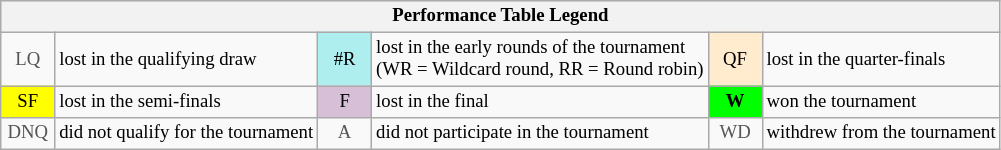<table class="wikitable" style="font-size:78%;">
<tr bgcolor="#efefef">
<th colspan="6">Performance Table Legend</th>
</tr>
<tr>
<td align="center" style="color:#555555;" width="30">LQ</td>
<td>lost in the qualifying draw</td>
<td align="center" style="background:#afeeee;">#R</td>
<td>lost in the early rounds of the tournament<br>(WR = Wildcard round, RR = Round robin)</td>
<td align="center" style="background:#ffebcd;">QF</td>
<td>lost in the quarter-finals</td>
</tr>
<tr>
<td align="center" style="background:yellow;">SF</td>
<td>lost in the semi-finals</td>
<td align="center" style="background:#D8BFD8;">F</td>
<td>lost in the final</td>
<td align="center" style="background:#00ff00;"><strong>W</strong></td>
<td>won the tournament</td>
</tr>
<tr>
<td align="center" style="color:#555555;" width="30">DNQ</td>
<td>did not qualify for the tournament</td>
<td align="center" style="color:#555555;" width="30">A</td>
<td>did not participate in the tournament</td>
<td align="center" style="color:#555555;" width="30">WD</td>
<td>withdrew from the tournament</td>
</tr>
</table>
